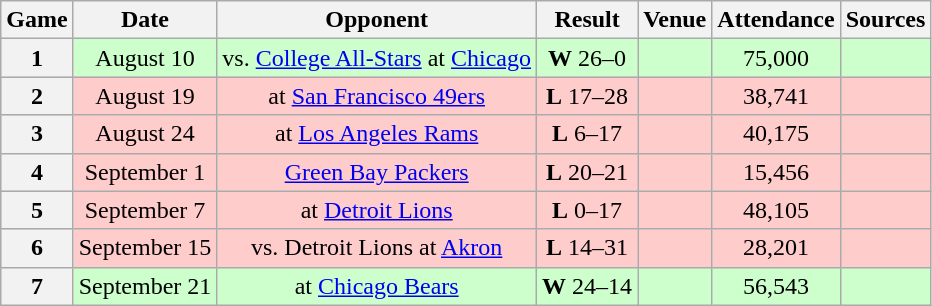<table class="wikitable" style="text-align:center">
<tr>
<th>Game</th>
<th>Date</th>
<th>Opponent</th>
<th>Result</th>
<th>Venue</th>
<th>Attendance</th>
<th>Sources</th>
</tr>
<tr style="background:#cfc">
<th>1</th>
<td>August 10</td>
<td>vs. <a href='#'>College All-Stars</a> at <a href='#'>Chicago</a></td>
<td><strong>W</strong> 26–0</td>
<td></td>
<td>75,000</td>
<td></td>
</tr>
<tr style="background:#fcc">
<th>2</th>
<td>August 19</td>
<td>at <a href='#'>San Francisco 49ers</a></td>
<td><strong>L</strong> 17–28</td>
<td></td>
<td>38,741</td>
<td></td>
</tr>
<tr style="background:#fcc">
<th>3</th>
<td>August 24</td>
<td>at <a href='#'>Los Angeles Rams</a></td>
<td><strong>L</strong> 6–17</td>
<td></td>
<td>40,175</td>
<td></td>
</tr>
<tr style="background:#fcc">
<th>4</th>
<td>September 1</td>
<td><a href='#'>Green Bay Packers</a></td>
<td><strong>L</strong> 20–21</td>
<td></td>
<td>15,456</td>
<td></td>
</tr>
<tr style="background:#fcc">
<th>5</th>
<td>September 7</td>
<td>at <a href='#'>Detroit Lions</a></td>
<td><strong>L</strong> 0–17</td>
<td></td>
<td>48,105</td>
<td></td>
</tr>
<tr style="background:#fcc">
<th>6</th>
<td>September 15</td>
<td>vs. Detroit Lions at <a href='#'>Akron</a></td>
<td><strong>L</strong> 14–31</td>
<td></td>
<td>28,201</td>
<td></td>
</tr>
<tr style="background:#cfc">
<th>7</th>
<td>September 21</td>
<td>at <a href='#'>Chicago Bears</a></td>
<td><strong>W</strong> 24–14</td>
<td></td>
<td>56,543</td>
<td></td>
</tr>
</table>
